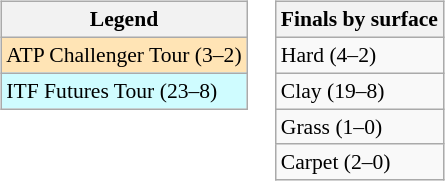<table>
<tr valign=top>
<td><br><table class=wikitable style=font-size:90%>
<tr>
<th>Legend</th>
</tr>
<tr bgcolor=moccasin>
<td>ATP Challenger Tour (3–2)</td>
</tr>
<tr bgcolor=#cffcff>
<td>ITF Futures Tour (23–8)</td>
</tr>
</table>
</td>
<td><br><table class=wikitable style=font-size:90%>
<tr>
<th>Finals by surface</th>
</tr>
<tr>
<td>Hard (4–2)</td>
</tr>
<tr>
<td>Clay (19–8)</td>
</tr>
<tr>
<td>Grass (1–0)</td>
</tr>
<tr>
<td>Carpet (2–0)</td>
</tr>
</table>
</td>
</tr>
</table>
